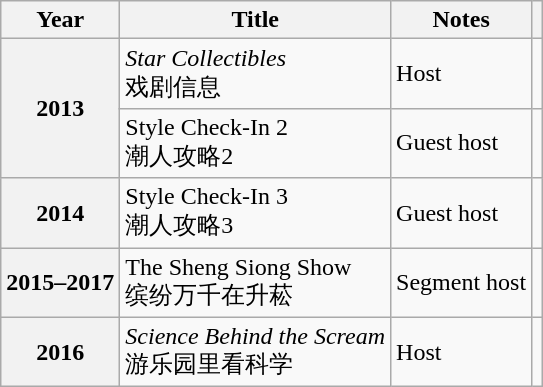<table class="wikitable sortable plainrowheaders">
<tr>
<th scope="col">Year</th>
<th scope="col">Title</th>
<th scope="col" class="unsortable">Notes</th>
<th scope="col" class="unsortable"></th>
</tr>
<tr>
<th scope="row" rowspan="2">2013</th>
<td><em>Star Collectibles</em> <br> 戏剧信息</td>
<td>Host</td>
<td></td>
</tr>
<tr>
<td>Style Check-In 2<br>潮人攻略2</td>
<td>Guest host</td>
<td></td>
</tr>
<tr>
<th scope="row">2014</th>
<td>Style Check-In 3<br>潮人攻略3</td>
<td>Guest host</td>
<td></td>
</tr>
<tr>
<th scope="row">2015–2017</th>
<td>The Sheng Siong Show<br>缤纷万千在升菘</td>
<td>Segment host</td>
<td></td>
</tr>
<tr>
<th scope="row">2016</th>
<td><em>Science Behind the Scream</em> <br> 游乐园里看科学</td>
<td>Host</td>
<td></td>
</tr>
</table>
